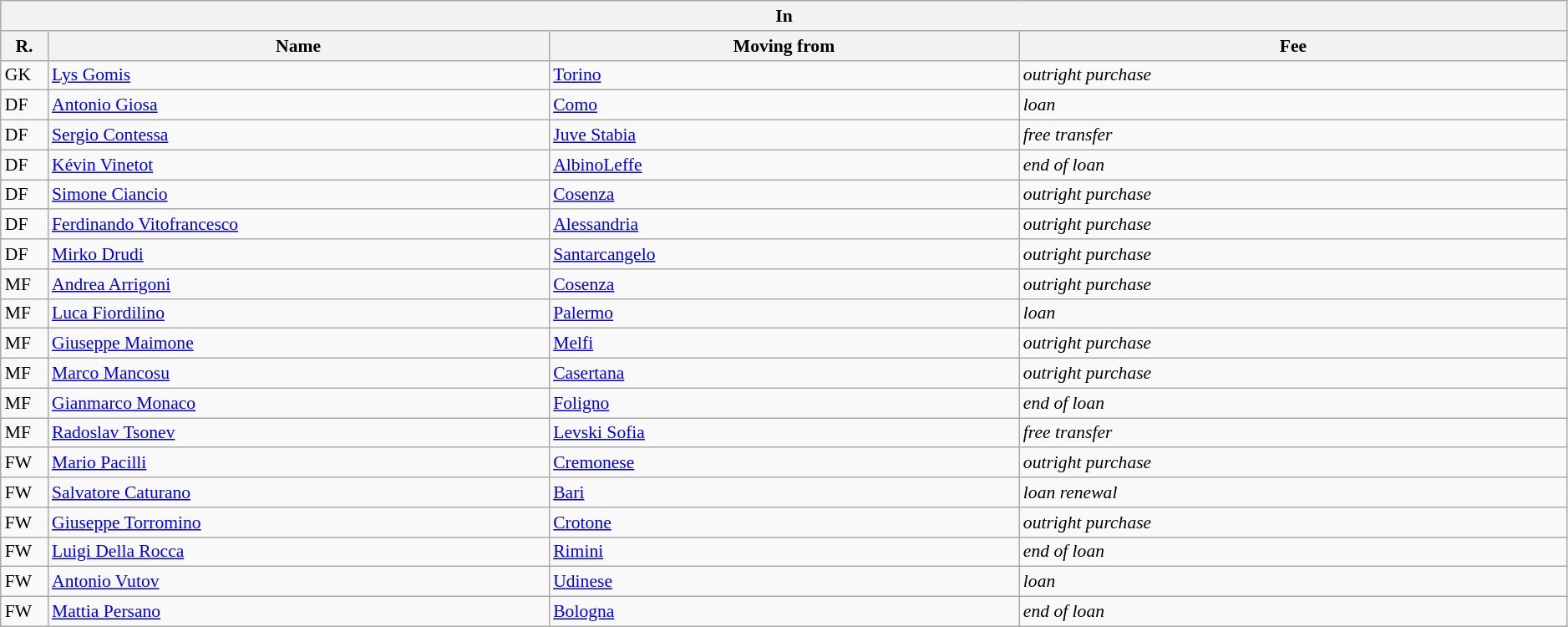<table class="wikitable" style="font-size:90%;width:99%;">
<tr>
<th colspan="4">In</th>
</tr>
<tr>
<th width=3%>R.</th>
<th width=32%>Name</th>
<th width=30%>Moving from</th>
<th width=35%>Fee</th>
</tr>
<tr>
<td>GK</td>
<td> <a href='#'>Lys Gomis</a></td>
<td> <a href='#'>Torino</a></td>
<td><em>outright purchase</em></td>
</tr>
<tr>
<td>DF</td>
<td> <a href='#'>Antonio Giosa</a></td>
<td> <a href='#'>Como</a></td>
<td><em>loan</em></td>
</tr>
<tr>
<td>DF</td>
<td> <a href='#'>Sergio Contessa</a></td>
<td> <a href='#'>Juve Stabia</a></td>
<td><em>free transfer</em></td>
</tr>
<tr>
<td>DF</td>
<td> <a href='#'>Kévin Vinetot</a></td>
<td> <a href='#'>AlbinoLeffe</a></td>
<td><em>end of loan</em></td>
</tr>
<tr>
<td>DF</td>
<td> <a href='#'>Simone Ciancio</a></td>
<td> <a href='#'>Cosenza</a></td>
<td><em>outright purchase</em></td>
</tr>
<tr>
<td>DF</td>
<td> <a href='#'>Ferdinando Vitofrancesco</a></td>
<td> <a href='#'>Alessandria</a></td>
<td><em>outright purchase</em></td>
</tr>
<tr>
<td>DF</td>
<td> <a href='#'>Mirko Drudi</a></td>
<td> <a href='#'>Santarcangelo</a></td>
<td><em>outright purchase</em></td>
</tr>
<tr>
<td>MF</td>
<td> <a href='#'>Andrea Arrigoni</a></td>
<td> <a href='#'>Cosenza</a></td>
<td><em>outright purchase</em></td>
</tr>
<tr>
<td>MF</td>
<td> <a href='#'>Luca Fiordilino</a></td>
<td> <a href='#'>Palermo</a></td>
<td><em>loan</em></td>
</tr>
<tr>
<td>MF</td>
<td> <a href='#'>Giuseppe Maimone</a></td>
<td> <a href='#'>Melfi</a></td>
<td><em>outright purchase</em></td>
</tr>
<tr>
<td>MF</td>
<td> <a href='#'>Marco Mancosu</a></td>
<td> <a href='#'>Casertana</a></td>
<td><em>outright purchase</em></td>
</tr>
<tr>
<td>MF</td>
<td> <a href='#'>Gianmarco Monaco</a></td>
<td> <a href='#'>Foligno</a></td>
<td><em>end of loan</em></td>
</tr>
<tr>
<td>MF</td>
<td> <a href='#'>Radoslav Tsonev</a></td>
<td> <a href='#'>Levski Sofia</a></td>
<td><em>free transfer</em></td>
</tr>
<tr>
<td>FW</td>
<td> <a href='#'>Mario Pacilli</a></td>
<td> <a href='#'>Cremonese</a></td>
<td><em>outright purchase</em></td>
</tr>
<tr>
<td>FW</td>
<td> <a href='#'>Salvatore Caturano</a></td>
<td> <a href='#'>Bari</a></td>
<td><em>loan renewal</em></td>
</tr>
<tr>
<td>FW</td>
<td> <a href='#'>Giuseppe Torromino</a></td>
<td> <a href='#'>Crotone</a></td>
<td><em>outright purchase</em></td>
</tr>
<tr>
<td>FW</td>
<td> <a href='#'>Luigi Della Rocca</a></td>
<td> <a href='#'>Rimini</a></td>
<td><em>end of loan</em></td>
</tr>
<tr>
<td>FW</td>
<td> <a href='#'>Antonio Vutov</a></td>
<td> <a href='#'>Udinese</a></td>
<td><em>loan</em></td>
</tr>
<tr>
<td>FW</td>
<td> <a href='#'>Mattia Persano</a></td>
<td>  <a href='#'>Bologna</a></td>
<td><em>end of loan</em></td>
</tr>
</table>
